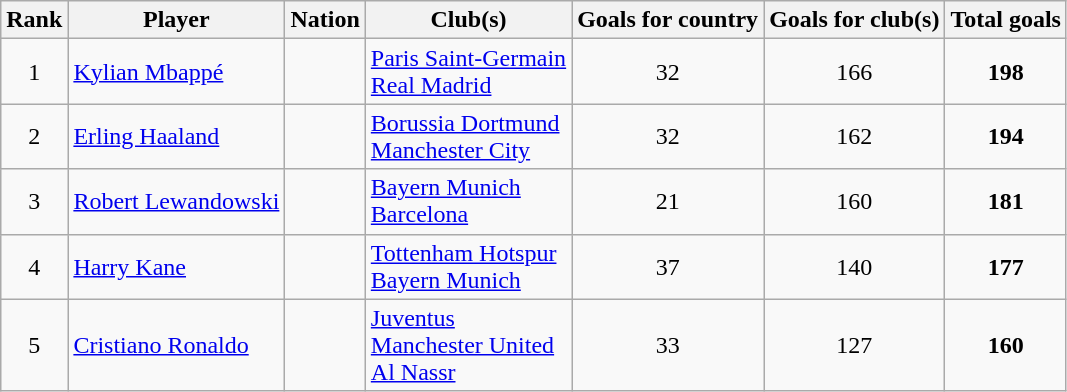<table class="wikitable sortable">
<tr>
<th>Rank</th>
<th>Player</th>
<th>Nation</th>
<th>Club(s)</th>
<th>Goals for country</th>
<th>Goals for club(s)</th>
<th>Total goals</th>
</tr>
<tr>
<td align="center">1</td>
<td><a href='#'>Kylian Mbappé</a></td>
<td></td>
<td> <a href='#'>Paris Saint-Germain</a><br> <a href='#'>Real Madrid</a></td>
<td align="center">32</td>
<td align="center">166</td>
<td align="center"><strong>198</strong></td>
</tr>
<tr>
<td align="center">2</td>
<td><a href='#'>Erling Haaland</a></td>
<td></td>
<td> <a href='#'>Borussia Dortmund</a><br> <a href='#'>Manchester City</a></td>
<td align="center">32</td>
<td align="center">162</td>
<td align="center"><strong>194</strong></td>
</tr>
<tr>
<td align="center">3</td>
<td><a href='#'>Robert Lewandowski</a></td>
<td></td>
<td> <a href='#'>Bayern Munich</a><br> <a href='#'>Barcelona</a></td>
<td align="center">21</td>
<td align="center">160</td>
<td align="center"><strong>181</strong></td>
</tr>
<tr>
<td align="center">4</td>
<td><a href='#'>Harry Kane</a></td>
<td></td>
<td> <a href='#'>Tottenham Hotspur</a><br> <a href='#'>Bayern Munich</a></td>
<td align="center">37</td>
<td align="center">140</td>
<td align="center"><strong>177</strong></td>
</tr>
<tr>
<td align="center">5</td>
<td><a href='#'>Cristiano Ronaldo</a></td>
<td></td>
<td> <a href='#'>Juventus</a><br> <a href='#'>Manchester United</a><br> <a href='#'>Al Nassr</a></td>
<td align="center">33</td>
<td align="center">127</td>
<td align="center"><strong>160</strong></td>
</tr>
</table>
